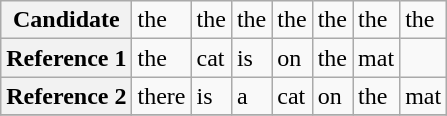<table class=wikitable>
<tr>
<th>Candidate</th>
<td>the</td>
<td>the</td>
<td>the</td>
<td>the</td>
<td>the</td>
<td>the</td>
<td>the</td>
</tr>
<tr>
<th>Reference 1</th>
<td>the</td>
<td>cat</td>
<td>is</td>
<td>on</td>
<td>the</td>
<td>mat</td>
<td></td>
</tr>
<tr>
<th>Reference 2</th>
<td>there</td>
<td>is</td>
<td>a</td>
<td>cat</td>
<td>on</td>
<td>the</td>
<td>mat</td>
</tr>
<tr>
</tr>
</table>
